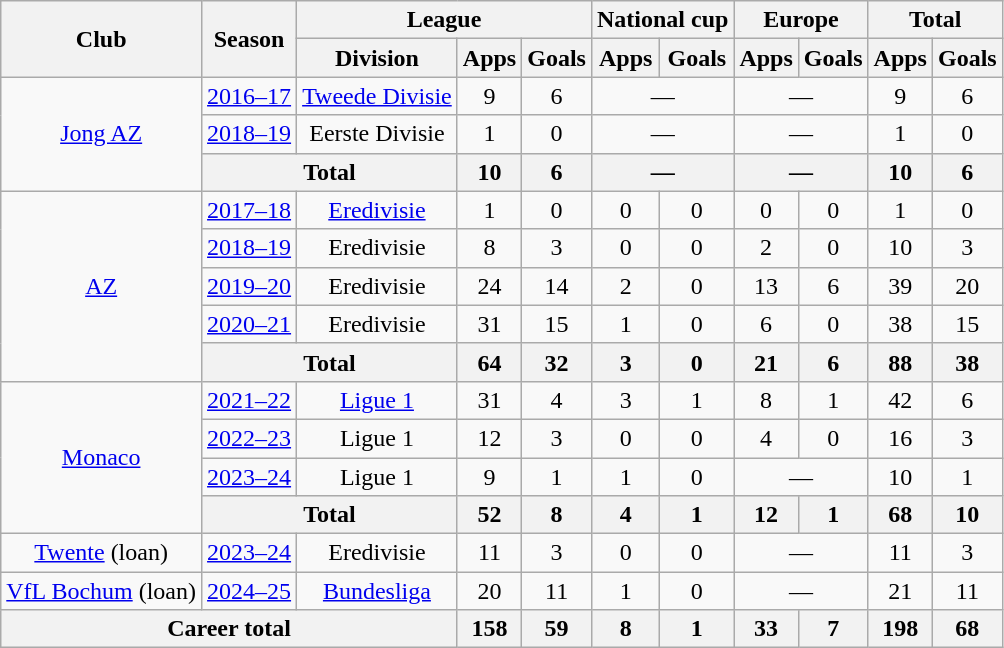<table class="wikitable" style="text-align:center">
<tr>
<th rowspan="2">Club</th>
<th rowspan="2">Season</th>
<th colspan="3">League</th>
<th colspan="2">National cup</th>
<th colspan="2">Europe</th>
<th colspan="2">Total</th>
</tr>
<tr>
<th>Division</th>
<th>Apps</th>
<th>Goals</th>
<th>Apps</th>
<th>Goals</th>
<th>Apps</th>
<th>Goals</th>
<th>Apps</th>
<th>Goals</th>
</tr>
<tr>
<td rowspan="3"><a href='#'>Jong AZ</a></td>
<td><a href='#'>2016–17</a></td>
<td><a href='#'>Tweede Divisie</a></td>
<td>9</td>
<td>6</td>
<td colspan="2">—</td>
<td colspan="2">—</td>
<td>9</td>
<td>6</td>
</tr>
<tr>
<td><a href='#'>2018–19</a></td>
<td>Eerste Divisie</td>
<td>1</td>
<td>0</td>
<td colspan="2">—</td>
<td colspan="2">—</td>
<td>1</td>
<td>0</td>
</tr>
<tr>
<th colspan="2">Total</th>
<th>10</th>
<th>6</th>
<th colspan="2">—</th>
<th colspan="2">—</th>
<th>10</th>
<th>6</th>
</tr>
<tr>
<td rowspan="5"><a href='#'>AZ</a></td>
<td><a href='#'>2017–18</a></td>
<td><a href='#'>Eredivisie</a></td>
<td>1</td>
<td>0</td>
<td>0</td>
<td>0</td>
<td>0</td>
<td>0</td>
<td>1</td>
<td>0</td>
</tr>
<tr>
<td><a href='#'>2018–19</a></td>
<td>Eredivisie</td>
<td>8</td>
<td>3</td>
<td>0</td>
<td>0</td>
<td>2</td>
<td>0</td>
<td>10</td>
<td>3</td>
</tr>
<tr>
<td><a href='#'>2019–20</a></td>
<td>Eredivisie</td>
<td>24</td>
<td>14</td>
<td>2</td>
<td>0</td>
<td>13</td>
<td>6</td>
<td>39</td>
<td>20</td>
</tr>
<tr>
<td><a href='#'>2020–21</a></td>
<td>Eredivisie</td>
<td>31</td>
<td>15</td>
<td>1</td>
<td>0</td>
<td>6</td>
<td>0</td>
<td>38</td>
<td>15</td>
</tr>
<tr>
<th colspan="2">Total</th>
<th>64</th>
<th>32</th>
<th>3</th>
<th>0</th>
<th>21</th>
<th>6</th>
<th>88</th>
<th>38</th>
</tr>
<tr>
<td rowspan="4"><a href='#'>Monaco</a></td>
<td><a href='#'>2021–22</a></td>
<td><a href='#'>Ligue 1</a></td>
<td>31</td>
<td>4</td>
<td>3</td>
<td>1</td>
<td>8</td>
<td>1</td>
<td>42</td>
<td>6</td>
</tr>
<tr>
<td><a href='#'>2022–23</a></td>
<td>Ligue 1</td>
<td>12</td>
<td>3</td>
<td>0</td>
<td>0</td>
<td>4</td>
<td>0</td>
<td>16</td>
<td>3</td>
</tr>
<tr>
<td><a href='#'>2023–24</a></td>
<td>Ligue 1</td>
<td>9</td>
<td>1</td>
<td>1</td>
<td>0</td>
<td colspan="2">—</td>
<td>10</td>
<td>1</td>
</tr>
<tr>
<th colspan="2">Total</th>
<th>52</th>
<th>8</th>
<th>4</th>
<th>1</th>
<th>12</th>
<th>1</th>
<th>68</th>
<th>10</th>
</tr>
<tr>
<td><a href='#'>Twente</a> (loan)</td>
<td><a href='#'>2023–24</a></td>
<td>Eredivisie</td>
<td>11</td>
<td>3</td>
<td>0</td>
<td>0</td>
<td colspan="2">—</td>
<td>11</td>
<td>3</td>
</tr>
<tr>
<td><a href='#'>VfL Bochum</a> (loan)</td>
<td><a href='#'>2024–25</a></td>
<td><a href='#'>Bundesliga</a></td>
<td>20</td>
<td>11</td>
<td>1</td>
<td>0</td>
<td colspan="2">—</td>
<td>21</td>
<td>11</td>
</tr>
<tr>
<th colspan="3">Career total</th>
<th>158</th>
<th>59</th>
<th>8</th>
<th>1</th>
<th>33</th>
<th>7</th>
<th>198</th>
<th>68</th>
</tr>
</table>
